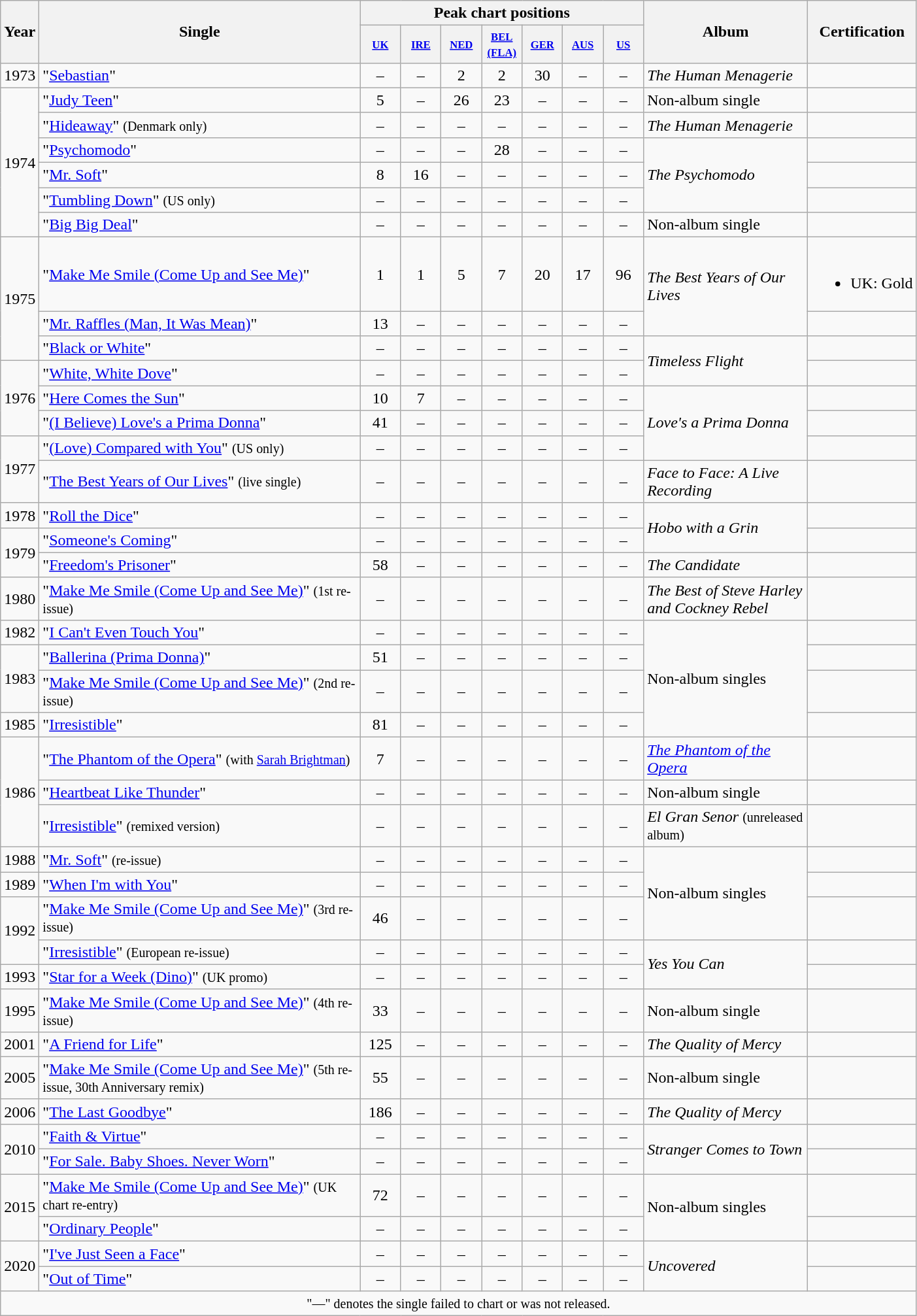<table class="wikitable" style="text-align:center;">
<tr>
<th rowspan="2">Year</th>
<th rowspan="2" style="width:20em;">Single</th>
<th colspan="7">Peak chart positions</th>
<th rowspan="2" style="width:10em;">Album</th>
<th rowspan="2">Certification</th>
</tr>
<tr style="font-size:smaller;">
<th style="width:35px;"><small><a href='#'>UK</a></small><br></th>
<th style="width:35px;"><small><a href='#'>IRE</a></small></th>
<th style="width:35px;"><small><a href='#'>NED</a></small></th>
<th style="width:35px;"><small><a href='#'>BEL<br>(FLA)</a></small></th>
<th style="width:35px;"><small><a href='#'>GER</a></small></th>
<th style="width:35px;"><small><a href='#'>AUS</a></small></th>
<th style="width:35px;"><small><a href='#'>US</a></small><br></th>
</tr>
<tr>
<td>1973</td>
<td style="text-align:left;">"<a href='#'>Sebastian</a>"</td>
<td>–</td>
<td>–</td>
<td>2</td>
<td>2</td>
<td>30</td>
<td>–</td>
<td>–</td>
<td style="text-align:left;"><em>The Human Menagerie</em></td>
<td></td>
</tr>
<tr>
<td rowspan="6">1974</td>
<td style="text-align:left;">"<a href='#'>Judy Teen</a>"</td>
<td>5</td>
<td>–</td>
<td>26</td>
<td>23</td>
<td>–</td>
<td>–</td>
<td>–</td>
<td style="text-align:left;">Non-album single</td>
<td></td>
</tr>
<tr>
<td style="text-align:left;">"<a href='#'>Hideaway</a>" <small>(Denmark only)</small></td>
<td>–</td>
<td>–</td>
<td>–</td>
<td>–</td>
<td>–</td>
<td>–</td>
<td>–</td>
<td style="text-align:left;"><em>The Human Menagerie</em></td>
<td></td>
</tr>
<tr>
<td style="text-align:left;">"<a href='#'>Psychomodo</a>"</td>
<td>–</td>
<td>–</td>
<td>–</td>
<td>28</td>
<td>–</td>
<td>–</td>
<td>–</td>
<td style="text-align:left;" rowspan="3"><em>The Psychomodo</em></td>
<td></td>
</tr>
<tr>
<td style="text-align:left;">"<a href='#'>Mr. Soft</a>"</td>
<td>8</td>
<td>16</td>
<td>–</td>
<td>–</td>
<td>–</td>
<td>–</td>
<td>–</td>
<td></td>
</tr>
<tr>
<td style="text-align:left;">"<a href='#'>Tumbling Down</a>" <small>(US only)</small></td>
<td>–</td>
<td>–</td>
<td>–</td>
<td>–</td>
<td>–</td>
<td>–</td>
<td>–</td>
<td></td>
</tr>
<tr>
<td style="text-align:left;">"<a href='#'>Big Big Deal</a>"</td>
<td>–</td>
<td>–</td>
<td>–</td>
<td>–</td>
<td>–</td>
<td>–</td>
<td>–</td>
<td style="text-align:left;">Non-album single</td>
<td></td>
</tr>
<tr>
<td rowspan="3">1975</td>
<td style="text-align:left;">"<a href='#'>Make Me Smile (Come Up and See Me)</a>"</td>
<td>1</td>
<td>1</td>
<td>5</td>
<td>7</td>
<td>20</td>
<td>17</td>
<td>96</td>
<td style="text-align:left;" rowspan="2"><em>The Best Years of Our Lives</em></td>
<td><br><ul><li>UK: Gold</li></ul></td>
</tr>
<tr>
<td style="text-align:left;">"<a href='#'>Mr. Raffles (Man, It Was Mean)</a>"</td>
<td>13</td>
<td>–</td>
<td>–</td>
<td>–</td>
<td>–</td>
<td>–</td>
<td>–</td>
<td></td>
</tr>
<tr>
<td style="text-align:left;">"<a href='#'>Black or White</a>"</td>
<td>–</td>
<td>–</td>
<td>–</td>
<td>–</td>
<td>–</td>
<td>–</td>
<td>–</td>
<td style="text-align:left;" rowspan="2"><em>Timeless Flight</em></td>
<td></td>
</tr>
<tr>
<td rowspan="3">1976</td>
<td style="text-align:left;">"<a href='#'>White, White Dove</a>"</td>
<td>–</td>
<td>–</td>
<td>–</td>
<td>–</td>
<td>–</td>
<td>–</td>
<td>–</td>
<td></td>
</tr>
<tr>
<td style="text-align:left;">"<a href='#'>Here Comes the Sun</a>"</td>
<td>10</td>
<td>7</td>
<td>–</td>
<td>–</td>
<td>–</td>
<td>–</td>
<td>–</td>
<td style="text-align:left;" rowspan="3"><em>Love's a Prima Donna</em></td>
<td></td>
</tr>
<tr>
<td style="text-align:left;">"<a href='#'>(I Believe) Love's a Prima Donna</a>"</td>
<td>41</td>
<td>–</td>
<td>–</td>
<td>–</td>
<td>–</td>
<td>–</td>
<td>–</td>
<td></td>
</tr>
<tr>
<td rowspan="2">1977</td>
<td style="text-align:left;">"<a href='#'>(Love) Compared with You</a>" <small>(US only)</small></td>
<td>–</td>
<td>–</td>
<td>–</td>
<td>–</td>
<td>–</td>
<td>–</td>
<td>–</td>
<td></td>
</tr>
<tr>
<td style="text-align:left;">"<a href='#'>The Best Years of Our Lives</a>" <small>(live single)</small></td>
<td>–</td>
<td>–</td>
<td>–</td>
<td>–</td>
<td>–</td>
<td>–</td>
<td>–</td>
<td style="text-align:left;"><em>Face to Face: A Live Recording</em></td>
<td></td>
</tr>
<tr>
<td>1978</td>
<td style="text-align:left;">"<a href='#'>Roll the Dice</a>"</td>
<td>–</td>
<td>–</td>
<td>–</td>
<td>–</td>
<td>–</td>
<td>–</td>
<td>–</td>
<td style="text-align:left;" rowspan="2"><em>Hobo with a Grin</em></td>
<td></td>
</tr>
<tr>
<td rowspan="2">1979</td>
<td style="text-align:left;">"<a href='#'>Someone's Coming</a>"</td>
<td>–</td>
<td>–</td>
<td>–</td>
<td>–</td>
<td>–</td>
<td>–</td>
<td>–</td>
<td></td>
</tr>
<tr>
<td style="text-align:left;">"<a href='#'>Freedom's Prisoner</a>"</td>
<td>58</td>
<td>–</td>
<td>–</td>
<td>–</td>
<td>–</td>
<td>–</td>
<td>–</td>
<td style="text-align:left;"><em>The Candidate</em></td>
<td></td>
</tr>
<tr>
<td>1980</td>
<td style="text-align:left;">"<a href='#'>Make Me Smile (Come Up and See Me)</a>" <small>(1st re-issue)</small></td>
<td>–</td>
<td>–</td>
<td>–</td>
<td>–</td>
<td>–</td>
<td>–</td>
<td>–</td>
<td style="text-align:left;"><em>The Best of Steve Harley and Cockney Rebel</em></td>
<td></td>
</tr>
<tr>
<td>1982</td>
<td style="text-align:left;">"<a href='#'>I Can't Even Touch You</a>"</td>
<td>–</td>
<td>–</td>
<td>–</td>
<td>–</td>
<td>–</td>
<td>–</td>
<td>–</td>
<td style="text-align:left;" rowspan="4">Non-album singles</td>
<td></td>
</tr>
<tr>
<td rowspan="2">1983</td>
<td style="text-align:left;">"<a href='#'>Ballerina (Prima Donna)</a>"</td>
<td>51</td>
<td>–</td>
<td>–</td>
<td>–</td>
<td>–</td>
<td>–</td>
<td>–</td>
<td></td>
</tr>
<tr>
<td style="text-align:left;">"<a href='#'>Make Me Smile (Come Up and See Me)</a>" <small>(2nd re-issue)</small></td>
<td>–</td>
<td>–</td>
<td>–</td>
<td>–</td>
<td>–</td>
<td>–</td>
<td>–</td>
<td></td>
</tr>
<tr>
<td>1985</td>
<td style="text-align:left;">"<a href='#'>Irresistible</a>"</td>
<td>81</td>
<td>–</td>
<td>–</td>
<td>–</td>
<td>–</td>
<td>–</td>
<td>–</td>
<td></td>
</tr>
<tr>
<td rowspan="3">1986</td>
<td style="text-align:left;">"<a href='#'>The Phantom of the Opera</a>" <small>(with <a href='#'>Sarah Brightman</a>)</small></td>
<td>7</td>
<td>–</td>
<td>–</td>
<td>–</td>
<td>–</td>
<td>–</td>
<td>–</td>
<td style="text-align:left;"><em><a href='#'>The Phantom of the Opera</a></em></td>
<td></td>
</tr>
<tr>
<td style="text-align:left;">"<a href='#'>Heartbeat Like Thunder</a>"</td>
<td>–</td>
<td>–</td>
<td>–</td>
<td>–</td>
<td>–</td>
<td>–</td>
<td>–</td>
<td style="text-align:left;">Non-album single</td>
<td></td>
</tr>
<tr>
<td style="text-align:left;">"<a href='#'>Irresistible</a>" <small>(remixed version)</small></td>
<td>–</td>
<td>–</td>
<td>–</td>
<td>–</td>
<td>–</td>
<td>–</td>
<td>–</td>
<td style="text-align:left;"><em>El Gran Senor</em> <small>(unreleased album)</small></td>
<td></td>
</tr>
<tr>
<td>1988</td>
<td style="text-align:left;">"<a href='#'>Mr. Soft</a>" <small>(re-issue)</small></td>
<td>–</td>
<td>–</td>
<td>–</td>
<td>–</td>
<td>–</td>
<td>–</td>
<td>–</td>
<td style="text-align:left;" rowspan="3">Non-album singles</td>
<td></td>
</tr>
<tr>
<td>1989</td>
<td style="text-align:left;">"<a href='#'>When I'm with You</a>"</td>
<td>–</td>
<td>–</td>
<td>–</td>
<td>–</td>
<td>–</td>
<td>–</td>
<td>–</td>
<td></td>
</tr>
<tr>
<td rowspan="2">1992</td>
<td style="text-align:left;">"<a href='#'>Make Me Smile (Come Up and See Me)</a>" <small>(3rd re-issue)</small></td>
<td>46</td>
<td>–</td>
<td>–</td>
<td>–</td>
<td>–</td>
<td>–</td>
<td>–</td>
<td></td>
</tr>
<tr>
<td style="text-align:left;">"<a href='#'>Irresistible</a>" <small>(European re-issue)</small></td>
<td>–</td>
<td>–</td>
<td>–</td>
<td>–</td>
<td>–</td>
<td>–</td>
<td>–</td>
<td style="text-align:left;" rowspan="2"><em>Yes You Can</em></td>
<td></td>
</tr>
<tr>
<td>1993</td>
<td style="text-align:left;">"<a href='#'>Star for a Week (Dino)</a>" <small>(UK promo)</small></td>
<td>–</td>
<td>–</td>
<td>–</td>
<td>–</td>
<td>–</td>
<td>–</td>
<td>–</td>
<td></td>
</tr>
<tr>
<td>1995</td>
<td style="text-align:left;">"<a href='#'>Make Me Smile (Come Up and See Me)</a>" <small>(4th re-issue)</small></td>
<td>33</td>
<td>–</td>
<td>–</td>
<td>–</td>
<td>–</td>
<td>–</td>
<td>–</td>
<td style="text-align:left;">Non-album single</td>
<td></td>
</tr>
<tr>
<td>2001</td>
<td style="text-align:left;">"<a href='#'>A Friend for Life</a>"</td>
<td>125</td>
<td>–</td>
<td>–</td>
<td>–</td>
<td>–</td>
<td>–</td>
<td>–</td>
<td style="text-align:left;"><em>The Quality of Mercy</em></td>
<td></td>
</tr>
<tr>
<td>2005</td>
<td style="text-align:left;">"<a href='#'>Make Me Smile (Come Up and See Me)</a>" <small>(5th re-issue, 30th Anniversary remix)</small></td>
<td>55</td>
<td>–</td>
<td>–</td>
<td>–</td>
<td>–</td>
<td>–</td>
<td>–</td>
<td style="text-align:left;">Non-album single</td>
<td></td>
</tr>
<tr>
<td>2006</td>
<td style="text-align:left;">"<a href='#'>The Last Goodbye</a>"</td>
<td>186</td>
<td>–</td>
<td>–</td>
<td>–</td>
<td>–</td>
<td>–</td>
<td>–</td>
<td style="text-align:left;"><em>The Quality of Mercy</em></td>
<td></td>
</tr>
<tr>
<td rowspan="2">2010</td>
<td style="text-align:left;">"<a href='#'>Faith & Virtue</a>"</td>
<td>–</td>
<td>–</td>
<td>–</td>
<td>–</td>
<td>–</td>
<td>–</td>
<td>–</td>
<td style="text-align:left;" rowspan="2"><em>Stranger Comes to Town</em></td>
<td></td>
</tr>
<tr>
<td style="text-align:left;">"<a href='#'>For Sale. Baby Shoes. Never Worn</a>"</td>
<td>–</td>
<td>–</td>
<td>–</td>
<td>–</td>
<td>–</td>
<td>–</td>
<td>–</td>
<td></td>
</tr>
<tr>
<td rowspan="2">2015</td>
<td style="text-align:left;">"<a href='#'>Make Me Smile (Come Up and See Me)</a>" <small>(UK chart re-entry)</small></td>
<td>72</td>
<td>–</td>
<td>–</td>
<td>–</td>
<td>–</td>
<td>–</td>
<td>–</td>
<td style="text-align:left;" rowspan="2">Non-album singles</td>
<td></td>
</tr>
<tr>
<td style="text-align:left;">"<a href='#'>Ordinary People</a>"</td>
<td>–</td>
<td>–</td>
<td>–</td>
<td>–</td>
<td>–</td>
<td>–</td>
<td>–</td>
<td></td>
</tr>
<tr>
<td rowspan="2">2020</td>
<td style="text-align:left;">"<a href='#'>I've Just Seen a Face</a>"</td>
<td>–</td>
<td>–</td>
<td>–</td>
<td>–</td>
<td>–</td>
<td>–</td>
<td>–</td>
<td style="text-align:left;" rowspan="2"><em>Uncovered</em></td>
</tr>
<tr>
<td style="text-align:left;">"<a href='#'>Out of Time</a>"</td>
<td>–</td>
<td>–</td>
<td>–</td>
<td>–</td>
<td>–</td>
<td>–</td>
<td>–</td>
<td></td>
</tr>
<tr>
<td colspan="14" style="text-align:center;"><small>"—" denotes the single failed to chart or was not released.</small></td>
</tr>
</table>
